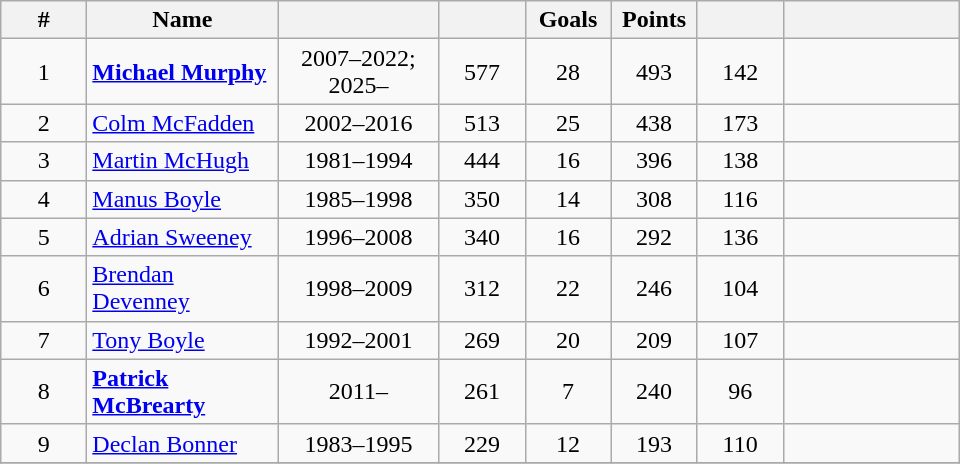<table class="wikitable sortable" style="text-align:center">
<tr>
<th width="50">#</th>
<th width="120">Name</th>
<th width="100"></th>
<th width="50"></th>
<th width="50">Goals</th>
<th width="50">Points</th>
<th width="50"></th>
<th width="110"></th>
</tr>
<tr>
<td>1</td>
<td style="text-align:left"><strong><a href='#'>Michael Murphy</a></strong></td>
<td>2007–2022; 2025–</td>
<td>577</td>
<td>28</td>
<td>493</td>
<td>142</td>
<td></td>
</tr>
<tr>
<td>2</td>
<td style="text-align:left"><a href='#'>Colm McFadden</a></td>
<td>2002–2016</td>
<td>513</td>
<td>25</td>
<td>438</td>
<td>173</td>
<td></td>
</tr>
<tr>
<td>3</td>
<td style="text-align:left"><a href='#'>Martin McHugh</a></td>
<td>1981–1994</td>
<td>444</td>
<td>16</td>
<td>396</td>
<td>138</td>
<td></td>
</tr>
<tr>
<td>4</td>
<td style="text-align:left"><a href='#'>Manus Boyle</a></td>
<td>1985–1998</td>
<td>350</td>
<td>14</td>
<td>308</td>
<td>116</td>
<td></td>
</tr>
<tr>
<td>5</td>
<td style="text-align:left"><a href='#'>Adrian Sweeney</a></td>
<td>1996–2008</td>
<td>340</td>
<td>16</td>
<td>292</td>
<td>136</td>
<td></td>
</tr>
<tr>
<td>6</td>
<td style="text-align:left"><a href='#'>Brendan Devenney</a></td>
<td>1998–2009</td>
<td>312</td>
<td>22</td>
<td>246</td>
<td>104</td>
<td></td>
</tr>
<tr>
<td>7</td>
<td style="text-align:left"><a href='#'>Tony Boyle</a></td>
<td>1992–2001</td>
<td>269</td>
<td>20</td>
<td>209</td>
<td>107</td>
<td></td>
</tr>
<tr>
<td>8</td>
<td style="text-align:left"><strong><a href='#'>Patrick McBrearty</a></strong></td>
<td>2011–</td>
<td>261</td>
<td>7</td>
<td>240</td>
<td>96</td>
<td></td>
</tr>
<tr>
<td>9</td>
<td style="text-align:left"><a href='#'>Declan Bonner</a></td>
<td>1983–1995</td>
<td>229</td>
<td>12</td>
<td>193</td>
<td>110</td>
<td></td>
</tr>
<tr>
</tr>
</table>
